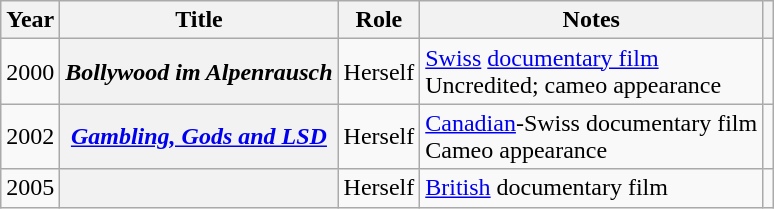<table class="wikitable plainrowheaders sortable" style="margin-right: 0;">
<tr>
<th scope="col">Year</th>
<th scope="col">Title</th>
<th scope="col">Role</th>
<th scope="col">Notes</th>
<th scope="col" class="unsortable"></th>
</tr>
<tr>
<td>2000</td>
<th scope="row"><em>Bollywood im Alpenrausch</em></th>
<td>Herself</td>
<td><a href='#'>Swiss</a> <a href='#'>documentary film</a><br>Uncredited; cameo appearance</td>
<td style="text-align: center;"></td>
</tr>
<tr>
<td>2002</td>
<th scope="row"><em><a href='#'>Gambling, Gods and LSD</a></em></th>
<td>Herself</td>
<td><a href='#'>Canadian</a>-Swiss documentary film<br>Cameo appearance</td>
<td style="text-align: center;"></td>
</tr>
<tr>
<td>2005</td>
<th scope="row"></th>
<td>Herself</td>
<td><a href='#'>British</a> documentary film</td>
<td style="text-align: center;"></td>
</tr>
</table>
